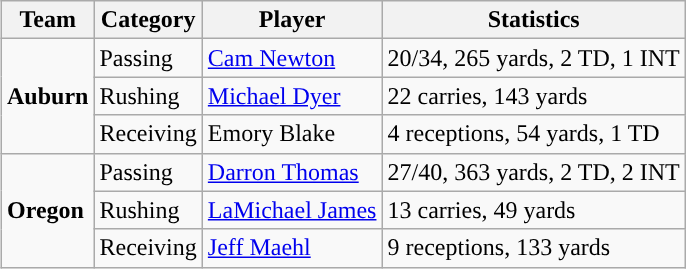<table class="wikitable" style="float: right;">
<tr>
<th>Team</th>
<th>Category</th>
<th>Player</th>
<th>Statistics</th>
</tr>
<tr>
<td rowspan=3><strong>Auburn</strong></td>
<td>Passing</td>
<td><a href='#'>Cam Newton</a></td>
<td>20/34, 265 yards, 2 TD, 1 INT</td>
</tr>
<tr>
<td>Rushing</td>
<td><a href='#'>Michael Dyer</a></td>
<td>22 carries, 143 yards</td>
</tr>
<tr>
<td>Receiving</td>
<td>Emory Blake</td>
<td>4 receptions, 54 yards, 1 TD</td>
</tr>
<tr>
<td rowspan=3><strong>Oregon</strong></td>
<td>Passing</td>
<td><a href='#'>Darron Thomas</a></td>
<td>27/40, 363 yards, 2 TD, 2 INT</td>
</tr>
<tr>
<td>Rushing</td>
<td><a href='#'>LaMichael James</a></td>
<td>13 carries, 49 yards</td>
</tr>
<tr>
<td>Receiving</td>
<td><a href='#'>Jeff Maehl</a></td>
<td>9 receptions, 133 yards</td>
</tr>
</table>
